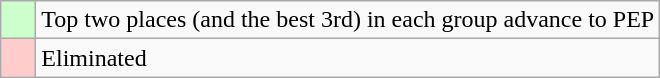<table class="wikitable">
<tr>
<td style="background: #ccffcc;">    </td>
<td>Top two places (and the best 3rd) in each group advance to PEP</td>
</tr>
<tr>
<td style="background: #ffcccc;">    </td>
<td>Eliminated</td>
</tr>
</table>
